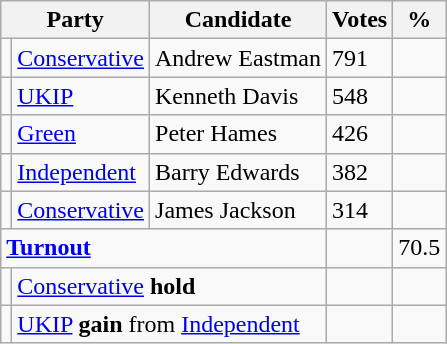<table class="wikitable">
<tr>
<th colspan="2">Party</th>
<th>Candidate</th>
<th>Votes</th>
<th>%</th>
</tr>
<tr>
<td></td>
<td><a href='#'>Conservative</a></td>
<td>Andrew Eastman</td>
<td>791</td>
<td></td>
</tr>
<tr>
<td></td>
<td><a href='#'>UKIP</a></td>
<td>Kenneth Davis</td>
<td>548</td>
<td></td>
</tr>
<tr>
<td></td>
<td><a href='#'>Green</a></td>
<td>Peter Hames</td>
<td>426</td>
<td></td>
</tr>
<tr>
<td></td>
<td><a href='#'>Independent</a></td>
<td>Barry Edwards</td>
<td>382</td>
<td></td>
</tr>
<tr>
<td></td>
<td><a href='#'>Conservative</a></td>
<td>James Jackson</td>
<td>314</td>
<td></td>
</tr>
<tr>
<td colspan="3"><strong><a href='#'>Turnout</a></strong></td>
<td></td>
<td>70.5</td>
</tr>
<tr>
<td></td>
<td colspan="2"><a href='#'>Conservative</a> <strong>hold</strong></td>
<td></td>
<td></td>
</tr>
<tr>
<td></td>
<td colspan="2"><a href='#'>UKIP</a> <strong>gain</strong> from <a href='#'>Independent</a></td>
<td></td>
<td></td>
</tr>
</table>
